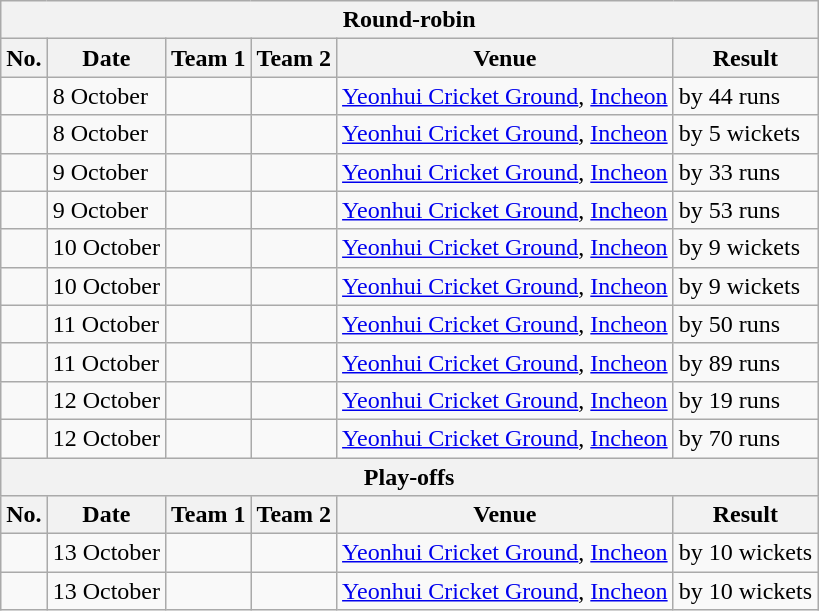<table class="wikitable">
<tr>
<th colspan="6">Round-robin</th>
</tr>
<tr>
<th>No.</th>
<th>Date</th>
<th>Team 1</th>
<th>Team 2</th>
<th>Venue</th>
<th>Result</th>
</tr>
<tr>
<td></td>
<td>8 October</td>
<td></td>
<td></td>
<td><a href='#'>Yeonhui Cricket Ground</a>, <a href='#'>Incheon</a></td>
<td> by 44 runs</td>
</tr>
<tr>
<td></td>
<td>8 October</td>
<td></td>
<td></td>
<td><a href='#'>Yeonhui Cricket Ground</a>, <a href='#'>Incheon</a></td>
<td> by 5 wickets</td>
</tr>
<tr>
<td></td>
<td>9 October</td>
<td></td>
<td></td>
<td><a href='#'>Yeonhui Cricket Ground</a>, <a href='#'>Incheon</a></td>
<td> by 33 runs</td>
</tr>
<tr>
<td></td>
<td>9 October</td>
<td></td>
<td></td>
<td><a href='#'>Yeonhui Cricket Ground</a>, <a href='#'>Incheon</a></td>
<td> by 53 runs</td>
</tr>
<tr>
<td></td>
<td>10 October</td>
<td></td>
<td></td>
<td><a href='#'>Yeonhui Cricket Ground</a>, <a href='#'>Incheon</a></td>
<td> by 9 wickets</td>
</tr>
<tr>
<td></td>
<td>10 October</td>
<td></td>
<td></td>
<td><a href='#'>Yeonhui Cricket Ground</a>, <a href='#'>Incheon</a></td>
<td> by 9 wickets</td>
</tr>
<tr>
<td></td>
<td>11 October</td>
<td></td>
<td></td>
<td><a href='#'>Yeonhui Cricket Ground</a>, <a href='#'>Incheon</a></td>
<td> by 50 runs</td>
</tr>
<tr>
<td></td>
<td>11 October</td>
<td></td>
<td></td>
<td><a href='#'>Yeonhui Cricket Ground</a>, <a href='#'>Incheon</a></td>
<td> by 89 runs</td>
</tr>
<tr>
<td></td>
<td>12 October</td>
<td></td>
<td></td>
<td><a href='#'>Yeonhui Cricket Ground</a>, <a href='#'>Incheon</a></td>
<td> by 19 runs</td>
</tr>
<tr>
<td></td>
<td>12 October</td>
<td></td>
<td></td>
<td><a href='#'>Yeonhui Cricket Ground</a>, <a href='#'>Incheon</a></td>
<td> by 70 runs</td>
</tr>
<tr>
<th colspan="6">Play-offs</th>
</tr>
<tr>
<th>No.</th>
<th>Date</th>
<th>Team 1</th>
<th>Team 2</th>
<th>Venue</th>
<th>Result</th>
</tr>
<tr>
<td></td>
<td>13 October</td>
<td></td>
<td></td>
<td><a href='#'>Yeonhui Cricket Ground</a>, <a href='#'>Incheon</a></td>
<td> by 10 wickets</td>
</tr>
<tr>
<td></td>
<td>13 October</td>
<td></td>
<td></td>
<td><a href='#'>Yeonhui Cricket Ground</a>, <a href='#'>Incheon</a></td>
<td> by 10 wickets</td>
</tr>
</table>
